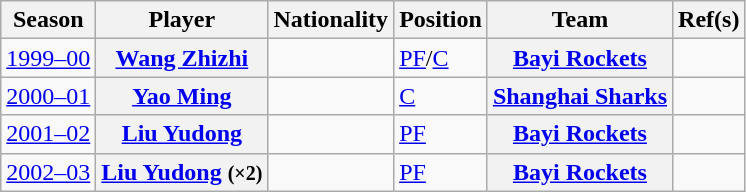<table class="wikitable sortable plainrowheaders">
<tr>
<th scope="col">Season</th>
<th scope="col">Player</th>
<th scope="col">Nationality</th>
<th scope="col">Position</th>
<th scope="col">Team</th>
<th scope="col" class="unsortable">Ref(s)</th>
</tr>
<tr>
<td><a href='#'>1999–00</a></td>
<th scope="row"><a href='#'>Wang Zhizhi</a></th>
<td></td>
<td><a href='#'>PF</a>/<a href='#'>C</a></td>
<th scope="row"><a href='#'>Bayi Rockets</a></th>
<td style="text-align:center"></td>
</tr>
<tr>
<td><a href='#'>2000–01</a></td>
<th scope="row"><a href='#'>Yao Ming</a></th>
<td></td>
<td><a href='#'>C</a></td>
<th scope="row"><a href='#'>Shanghai Sharks</a></th>
<td style="text-align:center"></td>
</tr>
<tr>
<td><a href='#'>2001–02</a></td>
<th scope="row"><a href='#'>Liu Yudong</a></th>
<td></td>
<td><a href='#'>PF</a></td>
<th scope="row"><a href='#'>Bayi Rockets</a></th>
<td style="text-align:center"></td>
</tr>
<tr>
<td><a href='#'>2002–03</a></td>
<th scope="row"><a href='#'>Liu Yudong</a> <small>(×2)</small></th>
<td></td>
<td><a href='#'>PF</a></td>
<th scope="row"><a href='#'>Bayi Rockets</a></th>
<td style="text-align:center"></td>
</tr>
</table>
